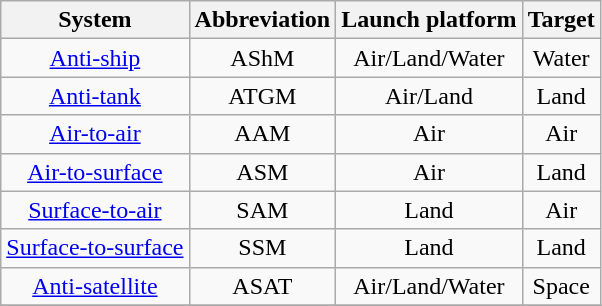<table class="wikitable sortable" style="text-align:center;"style="font-size: 85%">
<tr>
<th>System</th>
<th>Abbreviation</th>
<th>Launch platform</th>
<th>Target</th>
</tr>
<tr>
<td><a href='#'>Anti-ship</a></td>
<td>AShM</td>
<td>Air/Land/Water</td>
<td>Water</td>
</tr>
<tr>
<td><a href='#'>Anti-tank</a></td>
<td>ATGM</td>
<td>Air/Land</td>
<td>Land</td>
</tr>
<tr>
<td><a href='#'>Air-to-air</a></td>
<td>AAM</td>
<td>Air</td>
<td>Air</td>
</tr>
<tr>
<td><a href='#'>Air-to-surface</a></td>
<td>ASM</td>
<td>Air</td>
<td>Land</td>
</tr>
<tr>
<td><a href='#'>Surface-to-air</a></td>
<td>SAM</td>
<td>Land</td>
<td>Air</td>
</tr>
<tr>
<td><a href='#'>Surface-to-surface</a></td>
<td>SSM</td>
<td>Land</td>
<td>Land</td>
</tr>
<tr>
<td><a href='#'>Anti-satellite</a></td>
<td>ASAT</td>
<td>Air/Land/Water</td>
<td>Space</td>
</tr>
<tr>
</tr>
</table>
